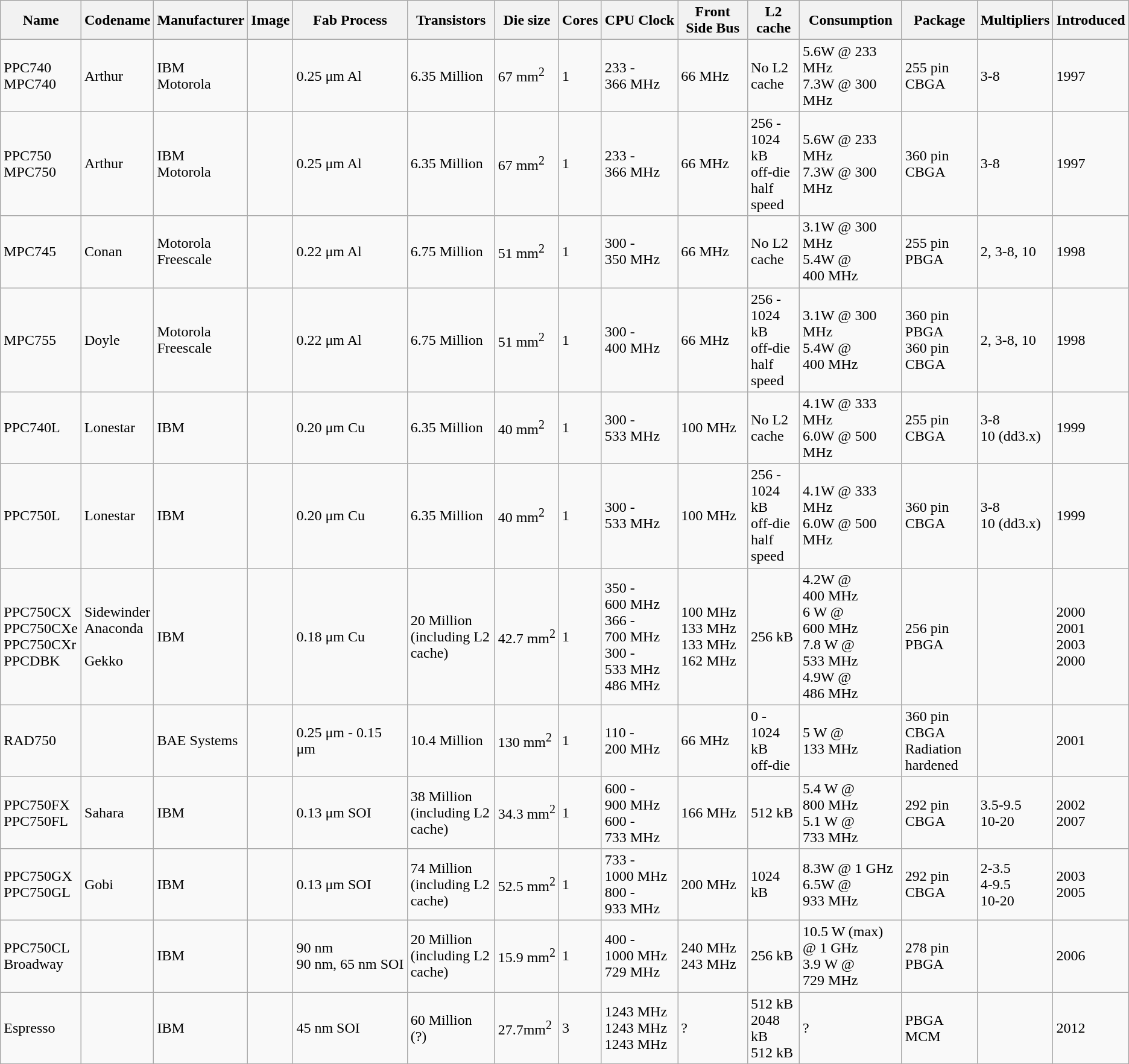<table class="wikitable">
<tr>
<th>Name</th>
<th>Codename</th>
<th>Manufacturer</th>
<th>Image</th>
<th>Fab Process</th>
<th>Transistors</th>
<th>Die size</th>
<th>Cores</th>
<th>CPU Clock</th>
<th>Front Side Bus</th>
<th>L2 cache</th>
<th>Consumption</th>
<th>Package</th>
<th>Multipliers</th>
<th>Introduced</th>
</tr>
<tr>
<td>PPC740<br>MPC740</td>
<td>Arthur</td>
<td>IBM<br>Motorola</td>
<td></td>
<td>0.25 μm Al</td>
<td>6.35 Million</td>
<td>67 mm<sup>2</sup></td>
<td>1</td>
<td>233 - 366 MHz</td>
<td>66 MHz</td>
<td>No L2 cache</td>
<td>5.6W @ 233 MHz<br>7.3W @ 300 MHz</td>
<td>255 pin CBGA</td>
<td>3-8</td>
<td>1997</td>
</tr>
<tr>
<td>PPC750<br>MPC750</td>
<td>Arthur</td>
<td>IBM<br>Motorola</td>
<td></td>
<td>0.25 μm Al</td>
<td>6.35 Million</td>
<td>67 mm<sup>2</sup></td>
<td>1</td>
<td>233 - 366 MHz</td>
<td>66 MHz</td>
<td>256 - 1024 kB<br>off-die<br>half speed</td>
<td>5.6W @ 233 MHz<br>7.3W @ 300 MHz</td>
<td>360 pin CBGA</td>
<td>3-8</td>
<td>1997</td>
</tr>
<tr>
<td>MPC745</td>
<td>Conan</td>
<td>Motorola<br>Freescale</td>
<td></td>
<td>0.22 μm Al</td>
<td>6.75 Million</td>
<td>51 mm<sup>2</sup></td>
<td>1</td>
<td>300 - 350 MHz</td>
<td>66 MHz</td>
<td>No L2 cache</td>
<td>3.1W @ 300 MHz<br>5.4W @ 400 MHz</td>
<td>255 pin PBGA</td>
<td>2, 3-8, 10</td>
<td>1998</td>
</tr>
<tr>
<td>MPC755</td>
<td>Doyle</td>
<td>Motorola<br>Freescale</td>
<td></td>
<td>0.22 μm Al</td>
<td>6.75 Million</td>
<td>51 mm<sup>2</sup></td>
<td>1</td>
<td>300 - 400 MHz</td>
<td>66 MHz</td>
<td>256 - 1024 kB<br>off-die<br>half speed</td>
<td>3.1W @ 300 MHz<br>5.4W @ 400 MHz</td>
<td>360 pin PBGA<br>360 pin CBGA</td>
<td>2, 3-8, 10</td>
<td>1998</td>
</tr>
<tr>
<td>PPC740L</td>
<td>Lonestar</td>
<td>IBM</td>
<td></td>
<td>0.20 μm Cu</td>
<td>6.35 Million</td>
<td>40 mm<sup>2</sup></td>
<td>1</td>
<td>300 - 533 MHz</td>
<td>100 MHz</td>
<td>No L2 cache</td>
<td>4.1W @ 333 MHz<br>6.0W @ 500 MHz</td>
<td>255 pin CBGA</td>
<td>3-8<br>10 (dd3.x)</td>
<td>1999</td>
</tr>
<tr>
<td>PPC750L</td>
<td>Lonestar</td>
<td>IBM</td>
<td></td>
<td>0.20 μm Cu</td>
<td>6.35 Million</td>
<td>40 mm<sup>2</sup></td>
<td>1</td>
<td>300 - 533 MHz</td>
<td>100 MHz</td>
<td>256 - 1024 kB<br>off-die<br>half speed</td>
<td>4.1W @ 333 MHz<br>6.0W @ 500 MHz</td>
<td>360 pin CBGA</td>
<td>3-8<br>10 (dd3.x)</td>
<td>1999</td>
</tr>
<tr>
<td>PPC750CX<br>PPC750CXe<br>PPC750CXr<br>PPCDBK</td>
<td>Sidewinder<br>Anaconda<br><br>Gekko</td>
<td>IBM</td>
<td></td>
<td>0.18 μm Cu</td>
<td>20 Million<br>(including L2 cache)</td>
<td>42.7 mm<sup>2</sup></td>
<td>1</td>
<td>350 - 600 MHz<br>366 - 700 MHz<br>300 - 533 MHz<br>486 MHz</td>
<td>100 MHz<br>133 MHz<br>133 MHz<br>162 MHz</td>
<td>256 kB</td>
<td>4.2W @ 400 MHz<br>6 W @ 600 MHz<br>7.8 W @ 533 MHz<br>4.9W @ 486 MHz</td>
<td>256 pin PBGA</td>
<td></td>
<td>2000<br>2001<br>2003<br>2000</td>
</tr>
<tr>
<td>RAD750</td>
<td></td>
<td>BAE Systems</td>
<td></td>
<td>0.25 μm - 0.15 μm</td>
<td>10.4 Million</td>
<td>130 mm<sup>2</sup></td>
<td>1</td>
<td>110 - 200 MHz</td>
<td>66 MHz</td>
<td>0 - 1024 kB<br>off-die</td>
<td>5 W @ 133 MHz</td>
<td>360 pin CBGA<br>Radiation hardened</td>
<td></td>
<td>2001</td>
</tr>
<tr>
<td>PPC750FX<br>PPC750FL</td>
<td>Sahara</td>
<td>IBM</td>
<td></td>
<td>0.13 μm SOI</td>
<td>38 Million<br>(including L2 cache)</td>
<td>34.3 mm<sup>2</sup></td>
<td>1</td>
<td>600 - 900 MHz<br>600 - 733 MHz</td>
<td>166 MHz</td>
<td>512 kB</td>
<td>5.4 W @ 800 MHz<br>5.1 W @ 733 MHz</td>
<td>292 pin CBGA</td>
<td>3.5-9.5<br>10-20</td>
<td>2002<br>2007</td>
</tr>
<tr>
<td>PPC750GX<br>PPC750GL</td>
<td>Gobi</td>
<td>IBM</td>
<td></td>
<td>0.13 μm SOI</td>
<td>74 Million<br>(including L2 cache)</td>
<td>52.5 mm<sup>2</sup></td>
<td>1</td>
<td>733 - 1000 MHz<br>800 - 933 MHz</td>
<td>200 MHz</td>
<td>1024 kB</td>
<td>8.3W @ 1 GHz<br>6.5W @ 933 MHz</td>
<td>292 pin CBGA</td>
<td>2-3.5<br>4-9.5<br>10-20</td>
<td>2003<br>2005</td>
</tr>
<tr>
<td>PPC750CL<br>Broadway</td>
<td></td>
<td>IBM</td>
<td></td>
<td>90 nm<br>90 nm, 65 nm SOI</td>
<td>20 Million<br>(including L2 cache)</td>
<td>15.9 mm<sup>2</sup></td>
<td>1</td>
<td>400 - 1000 MHz<br>729 MHz</td>
<td>240 MHz<br> 243 MHz</td>
<td>256 kB</td>
<td>10.5 W (max) @ 1 GHz<br>3.9 W @ 729 MHz</td>
<td>278 pin PBGA</td>
<td></td>
<td>2006</td>
</tr>
<tr>
<td>Espresso</td>
<td></td>
<td>IBM</td>
<td></td>
<td>45 nm SOI</td>
<td>60 Million (?)</td>
<td>27.7mm<sup>2</sup></td>
<td>3</td>
<td>1243 MHz<br>1243 MHz<br>1243 MHz<br></td>
<td>?</td>
<td>512 kB<br>2048 kB<br>512 kB<br></td>
<td>?</td>
<td>PBGA MCM</td>
<td></td>
<td>2012</td>
</tr>
</table>
